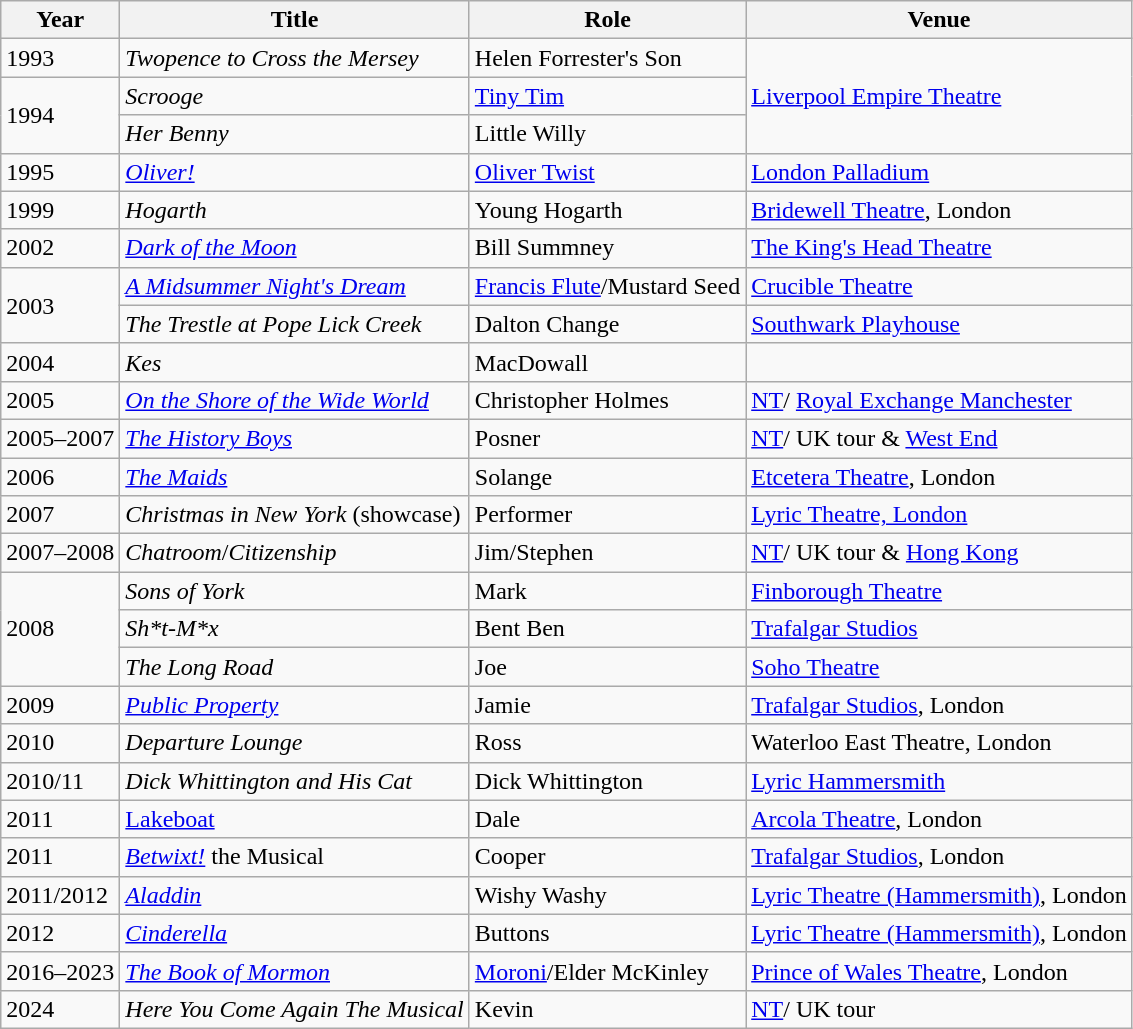<table class="wikitable">
<tr>
<th>Year</th>
<th>Title</th>
<th>Role</th>
<th>Venue</th>
</tr>
<tr>
<td>1993</td>
<td><em>Twopence to Cross the Mersey</em></td>
<td>Helen Forrester's Son</td>
<td rowspan="3"><a href='#'>Liverpool Empire Theatre</a></td>
</tr>
<tr>
<td rowspan="2">1994</td>
<td><em>Scrooge</em></td>
<td><a href='#'>Tiny Tim</a></td>
</tr>
<tr>
<td><em>Her Benny</em></td>
<td>Little Willy</td>
</tr>
<tr>
<td>1995</td>
<td><em><a href='#'>Oliver!</a></em></td>
<td><a href='#'>Oliver Twist</a></td>
<td><a href='#'>London Palladium</a></td>
</tr>
<tr>
<td>1999</td>
<td><em>Hogarth</em></td>
<td>Young Hogarth</td>
<td><a href='#'>Bridewell Theatre</a>, London</td>
</tr>
<tr>
<td>2002</td>
<td><em><a href='#'>Dark of the Moon</a></em></td>
<td>Bill Summney</td>
<td><a href='#'>The King's Head Theatre</a></td>
</tr>
<tr>
<td rowspan="2">2003</td>
<td><em><a href='#'>A Midsummer Night's Dream</a></em></td>
<td><a href='#'>Francis Flute</a>/Mustard Seed</td>
<td><a href='#'>Crucible Theatre</a></td>
</tr>
<tr>
<td><em>The Trestle at Pope Lick Creek</em></td>
<td>Dalton Change</td>
<td><a href='#'>Southwark Playhouse</a></td>
</tr>
<tr>
<td>2004</td>
<td><em>Kes</em></td>
<td>MacDowall</td>
<td></td>
</tr>
<tr>
<td>2005</td>
<td><em><a href='#'>On the Shore of the Wide World</a></em></td>
<td>Christopher Holmes</td>
<td><a href='#'>NT</a>/ <a href='#'>Royal Exchange Manchester</a></td>
</tr>
<tr>
<td>2005–2007</td>
<td><em><a href='#'>The History Boys</a></em></td>
<td>Posner</td>
<td><a href='#'>NT</a>/ UK tour & <a href='#'>West End</a></td>
</tr>
<tr>
<td>2006</td>
<td><em><a href='#'>The Maids</a></em></td>
<td>Solange</td>
<td><a href='#'>Etcetera Theatre</a>, London</td>
</tr>
<tr>
<td>2007</td>
<td><em>Christmas in New York</em> (showcase)</td>
<td>Performer</td>
<td><a href='#'>Lyric Theatre, London</a></td>
</tr>
<tr>
<td>2007–2008</td>
<td><em>Chatroom</em>/<em>Citizenship</em></td>
<td>Jim/Stephen</td>
<td><a href='#'>NT</a>/ UK tour & <a href='#'>Hong Kong</a></td>
</tr>
<tr>
<td rowspan="3">2008</td>
<td><em>Sons of York</em></td>
<td>Mark</td>
<td><a href='#'>Finborough Theatre</a></td>
</tr>
<tr>
<td><em>Sh*t-M*x</em></td>
<td>Bent Ben</td>
<td><a href='#'>Trafalgar Studios</a></td>
</tr>
<tr>
<td><em>The Long Road</em></td>
<td>Joe</td>
<td><a href='#'>Soho Theatre</a></td>
</tr>
<tr>
<td>2009</td>
<td><em><a href='#'>Public Property</a></em></td>
<td>Jamie</td>
<td><a href='#'>Trafalgar Studios</a>, London</td>
</tr>
<tr>
<td>2010</td>
<td><em>Departure Lounge</em></td>
<td>Ross</td>
<td>Waterloo East Theatre, London</td>
</tr>
<tr>
<td>2010/11</td>
<td><em>Dick Whittington and His Cat</em></td>
<td>Dick Whittington</td>
<td><a href='#'>Lyric Hammersmith</a></td>
</tr>
<tr>
<td>2011</td>
<td><a href='#'>Lakeboat</a></td>
<td>Dale</td>
<td><a href='#'>Arcola Theatre</a>, London</td>
</tr>
<tr>
<td>2011</td>
<td><em><a href='#'>Betwixt!</a></em> the Musical</td>
<td>Cooper</td>
<td><a href='#'>Trafalgar Studios</a>, London</td>
</tr>
<tr>
<td>2011/2012</td>
<td><em><a href='#'>Aladdin</a></em></td>
<td>Wishy Washy</td>
<td><a href='#'>Lyric Theatre (Hammersmith)</a>, London</td>
</tr>
<tr>
<td>2012</td>
<td><em><a href='#'>Cinderella</a></em></td>
<td>Buttons</td>
<td><a href='#'>Lyric Theatre (Hammersmith)</a>, London</td>
</tr>
<tr>
<td>2016–2023</td>
<td><em><a href='#'>The Book of Mormon</a></em></td>
<td><a href='#'>Moroni</a>/Elder McKinley</td>
<td><a href='#'>Prince of Wales Theatre</a>, London</td>
</tr>
<tr>
<td>2024</td>
<td><em>Here You Come Again The Musical</em></td>
<td>Kevin</td>
<td><a href='#'>NT</a>/ UK tour</td>
</tr>
</table>
